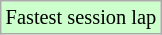<table class="wikitable" style="font-size: 85%;">
<tr style="background:#ccffcc;">
<td>Fastest session lap</td>
</tr>
</table>
